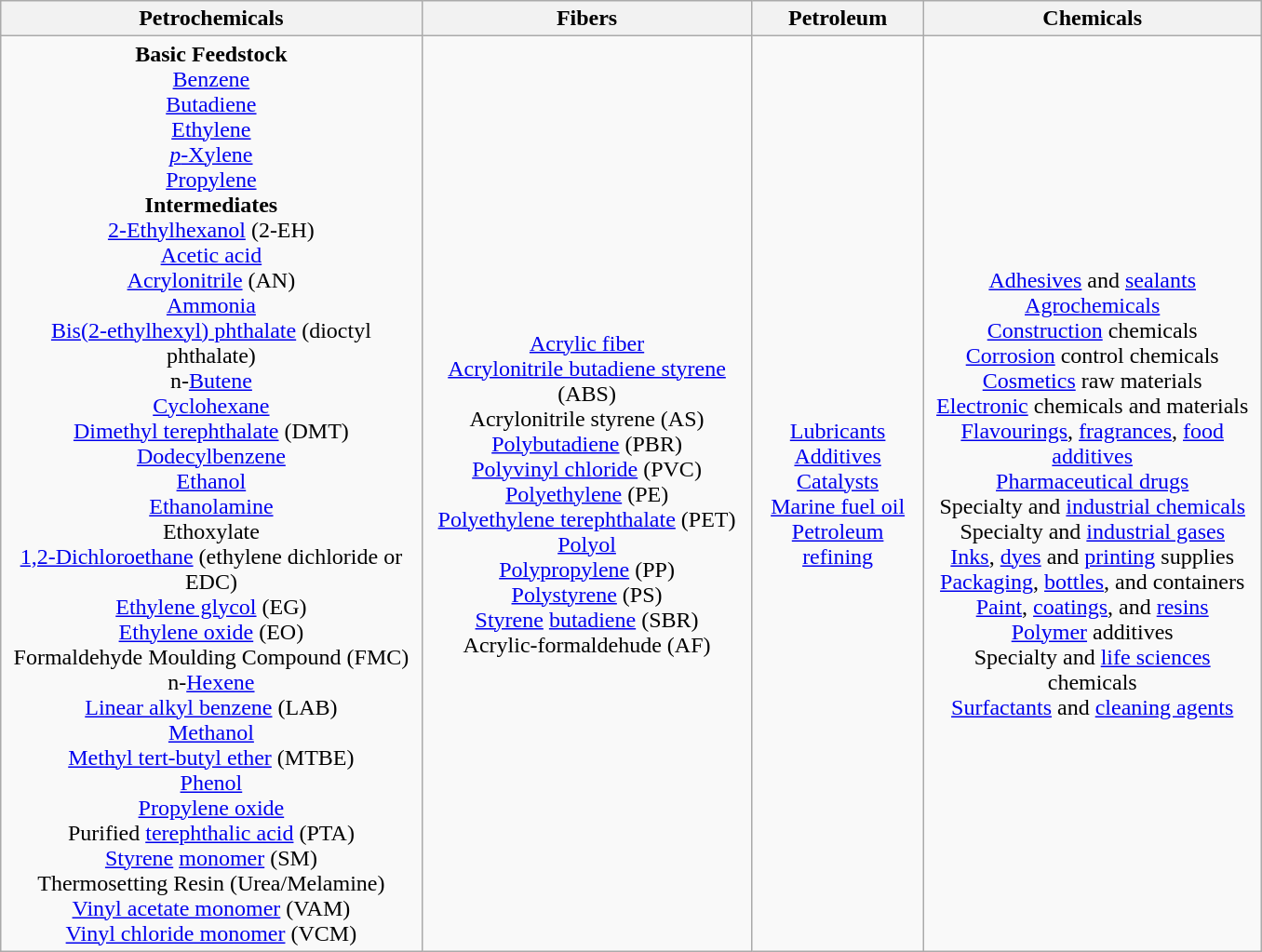<table class="wikitable" style="width:678pt;">
<tr>
<th>Petrochemicals</th>
<th>Fibers</th>
<th>Petroleum</th>
<th>Chemicals</th>
</tr>
<tr>
<td style="text-align:center;"><strong>Basic Feedstock</strong><br><a href='#'>Benzene</a><br><a href='#'>Butadiene</a><br><a href='#'>Ethylene</a><br><a href='#'><em>p</em>-Xylene</a><br><a href='#'>Propylene</a><br><strong>Intermediates</strong><br><a href='#'>2-Ethylhexanol</a> (2-EH)<br><a href='#'>Acetic acid</a><br><a href='#'>Acrylonitrile</a> (AN)<br><a href='#'>Ammonia</a><br><a href='#'>Bis(2-ethylhexyl) phthalate</a> (dioctyl phthalate)<br>n-<a href='#'>Butene</a><br><a href='#'>Cyclohexane</a><br><a href='#'>Dimethyl terephthalate</a> (DMT)<br> <a href='#'>Dodecylbenzene</a><br><a href='#'>Ethanol</a><br><a href='#'>Ethanolamine</a><br>Ethoxylate<br><a href='#'>1,2-Dichloroethane</a> (ethylene dichloride or EDC)<br><a href='#'>Ethylene glycol</a> (EG)<br><a href='#'>Ethylene oxide</a> (EO)<br>Formaldehyde Moulding Compound (FMC)<br>n-<a href='#'>Hexene</a><br><a href='#'>Linear alkyl benzene</a> (LAB)<br><a href='#'>Methanol</a><br><a href='#'>Methyl tert-butyl ether</a> (MTBE) <br><a href='#'>Phenol</a><br><a href='#'>Propylene oxide</a><br>Purified <a href='#'>terephthalic acid</a> (PTA)<br><a href='#'>Styrene</a> <a href='#'>monomer</a> (SM)<br>Thermosetting Resin (Urea/Melamine)<br><a href='#'>Vinyl acetate monomer</a> (VAM)<br><a href='#'>Vinyl chloride monomer</a> (VCM)</td>
<td style="text-align:center;"><a href='#'>Acrylic fiber</a><br><a href='#'>Acrylonitrile butadiene styrene</a> (ABS)<br>Acrylonitrile styrene (AS)<br><a href='#'>Polybutadiene</a> (PBR)<br><a href='#'>Polyvinyl chloride</a> (PVC)<br><a href='#'>Polyethylene</a> (PE) <br><a href='#'>Polyethylene terephthalate</a> (PET)<br><a href='#'>Polyol</a><br><a href='#'>Polypropylene</a> (PP)<br><a href='#'>Polystyrene</a> (PS)<br><a href='#'>Styrene</a> <a href='#'>butadiene</a> (SBR)<br>Acrylic-formaldehude (AF)</td>
<td style="text-align:center;"><a href='#'>Lubricants</a><br><a href='#'>Additives</a><br><a href='#'>Catalysts</a><br> <a href='#'>Marine fuel oil</a><br><a href='#'>Petroleum refining</a></td>
<td style="text-align:center;"><a href='#'>Adhesives</a> and <a href='#'>sealants</a><br><a href='#'>Agrochemicals</a><br><a href='#'>Construction</a> chemicals<br><a href='#'>Corrosion</a> control chemicals<br><a href='#'>Cosmetics</a> raw materials<br><a href='#'>Electronic</a> chemicals and materials<br><a href='#'>Flavourings</a>, <a href='#'>fragrances</a>, <a href='#'>food additives</a><br><a href='#'>Pharmaceutical drugs</a><br>Specialty and <a href='#'>industrial chemicals</a><br>Specialty and <a href='#'>industrial gases</a><br><a href='#'>Inks</a>, <a href='#'>dyes</a> and <a href='#'>printing</a> supplies<br><a href='#'>Packaging</a>, <a href='#'>bottles</a>, and containers<br><a href='#'>Paint</a>, <a href='#'>coatings</a>, and <a href='#'>resins</a><br> <a href='#'>Polymer</a> additives<br>Specialty and <a href='#'>life sciences</a> chemicals<br><a href='#'>Surfactants</a> and <a href='#'>cleaning agents</a></td>
</tr>
</table>
